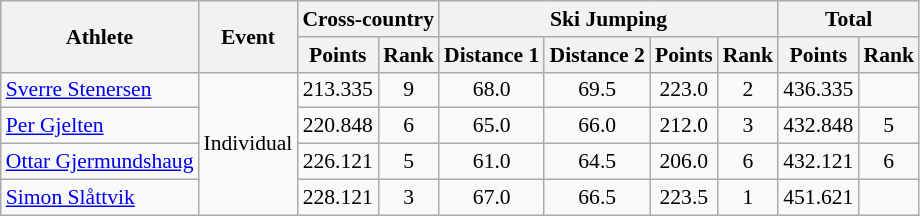<table class="wikitable" style="font-size:90%">
<tr>
<th rowspan="2">Athlete</th>
<th rowspan="2">Event</th>
<th colspan="2">Cross-country</th>
<th colspan="4">Ski Jumping</th>
<th colspan="2">Total</th>
</tr>
<tr>
<th>Points</th>
<th>Rank</th>
<th>Distance 1</th>
<th>Distance 2</th>
<th>Points</th>
<th>Rank</th>
<th>Points</th>
<th>Rank</th>
</tr>
<tr>
<td><a href='#'>Sverre Stenersen</a></td>
<td rowspan="4">Individual</td>
<td align="center">213.335</td>
<td align="center">9</td>
<td align="center">68.0</td>
<td align="center">69.5</td>
<td align="center">223.0</td>
<td align="center">2</td>
<td align="center">436.335</td>
<td align="center"></td>
</tr>
<tr>
<td><a href='#'>Per Gjelten</a></td>
<td align="center">220.848</td>
<td align="center">6</td>
<td align="center">65.0</td>
<td align="center">66.0</td>
<td align="center">212.0</td>
<td align="center">3</td>
<td align="center">432.848</td>
<td align="center">5</td>
</tr>
<tr>
<td><a href='#'>Ottar Gjermundshaug</a></td>
<td align="center">226.121</td>
<td align="center">5</td>
<td align="center">61.0</td>
<td align="center">64.5</td>
<td align="center">206.0</td>
<td align="center">6</td>
<td align="center">432.121</td>
<td align="center">6</td>
</tr>
<tr>
<td><a href='#'>Simon Slåttvik</a></td>
<td align="center">228.121</td>
<td align="center">3</td>
<td align="center">67.0</td>
<td align="center">66.5</td>
<td align="center">223.5</td>
<td align="center">1</td>
<td align="center">451.621</td>
<td align="center"></td>
</tr>
</table>
